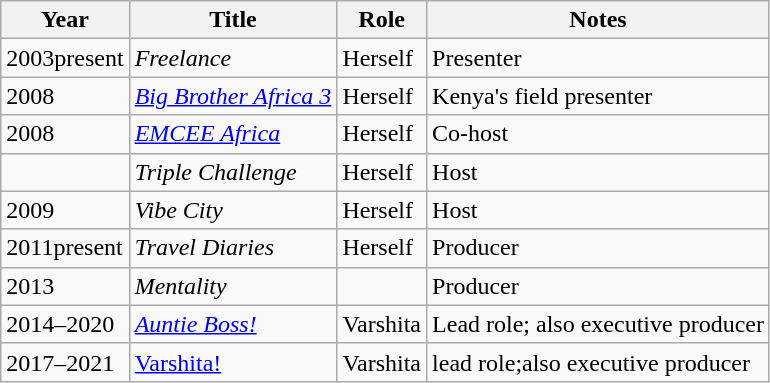<table class="wikitable sortable">
<tr>
<th>Year</th>
<th>Title</th>
<th>Role</th>
<th>Notes</th>
</tr>
<tr>
<td>2003present</td>
<td><em>Freelance</em></td>
<td>Herself</td>
<td>Presenter</td>
</tr>
<tr>
<td>2008</td>
<td><em><a href='#'>Big Brother Africa 3</a></em></td>
<td>Herself</td>
<td>Kenya's field presenter</td>
</tr>
<tr>
<td>2008</td>
<td><em><a href='#'>EMCEE Africa</a></em></td>
<td>Herself</td>
<td>Co-host</td>
</tr>
<tr>
<td></td>
<td><em>Triple Challenge</em></td>
<td>Herself</td>
<td>Host</td>
</tr>
<tr>
<td>2009</td>
<td><em>Vibe City</em></td>
<td>Herself</td>
<td>Host</td>
</tr>
<tr>
<td>2011present</td>
<td><em>Travel Diaries</em></td>
<td>Herself</td>
<td>Producer</td>
</tr>
<tr>
<td>2013</td>
<td><em>Mentality</em></td>
<td></td>
<td>Producer</td>
</tr>
<tr>
<td>2014–2020</td>
<td><em><a href='#'>Auntie Boss!</a></em></td>
<td>Varshita</td>
<td>Lead role; also executive producer</td>
</tr>
<tr>
<td>2017–2021</td>
<td><a href='#'>Varshita!</a></td>
<td>Varshita</td>
<td>lead role;also executive producer</td>
</tr>
</table>
